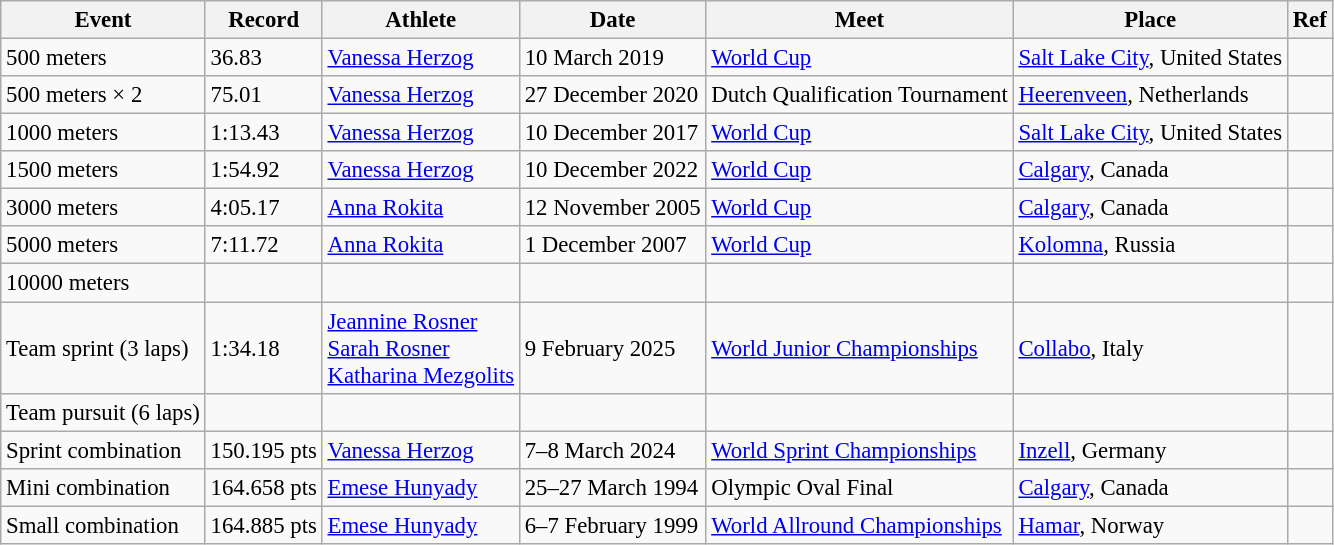<table class="wikitable" style="font-size:95%;">
<tr>
<th>Event</th>
<th>Record</th>
<th>Athlete</th>
<th>Date</th>
<th>Meet</th>
<th>Place</th>
<th>Ref</th>
</tr>
<tr>
<td>500 meters</td>
<td>36.83</td>
<td><a href='#'>Vanessa Herzog</a></td>
<td>10 March 2019</td>
<td><a href='#'>World Cup</a></td>
<td><a href='#'>Salt Lake City</a>, United States</td>
<td></td>
</tr>
<tr>
<td>500 meters × 2</td>
<td>75.01</td>
<td><a href='#'>Vanessa Herzog</a></td>
<td>27 December 2020</td>
<td>Dutch Qualification Tournament</td>
<td><a href='#'>Heerenveen</a>, Netherlands</td>
<td></td>
</tr>
<tr>
<td>1000 meters</td>
<td>1:13.43</td>
<td><a href='#'>Vanessa Herzog</a></td>
<td>10 December 2017</td>
<td><a href='#'>World Cup</a></td>
<td><a href='#'>Salt Lake City</a>, United States</td>
<td></td>
</tr>
<tr>
<td>1500 meters</td>
<td>1:54.92</td>
<td><a href='#'>Vanessa Herzog</a></td>
<td>10 December 2022</td>
<td><a href='#'>World Cup</a></td>
<td><a href='#'>Calgary</a>, Canada</td>
<td></td>
</tr>
<tr>
<td>3000 meters</td>
<td>4:05.17</td>
<td><a href='#'>Anna Rokita</a></td>
<td>12 November 2005</td>
<td><a href='#'>World Cup</a></td>
<td><a href='#'>Calgary</a>, Canada</td>
<td></td>
</tr>
<tr>
<td>5000 meters</td>
<td>7:11.72</td>
<td><a href='#'>Anna Rokita</a></td>
<td>1 December 2007</td>
<td><a href='#'>World Cup</a></td>
<td><a href='#'>Kolomna</a>, Russia</td>
<td></td>
</tr>
<tr>
<td>10000 meters</td>
<td></td>
<td></td>
<td></td>
<td></td>
<td></td>
<td></td>
</tr>
<tr>
<td>Team sprint (3 laps)</td>
<td>1:34.18</td>
<td><a href='#'>Jeannine Rosner</a><br><a href='#'>Sarah Rosner</a><br><a href='#'>Katharina Mezgolits</a></td>
<td>9 February 2025</td>
<td><a href='#'>World Junior Championships</a></td>
<td><a href='#'>Collabo</a>, Italy</td>
<td></td>
</tr>
<tr>
<td>Team pursuit (6 laps)</td>
<td></td>
<td></td>
<td></td>
<td></td>
<td></td>
<td></td>
</tr>
<tr>
<td>Sprint combination</td>
<td>150.195 pts</td>
<td><a href='#'>Vanessa Herzog</a></td>
<td>7–8 March 2024</td>
<td><a href='#'>World Sprint Championships</a></td>
<td><a href='#'>Inzell</a>, Germany</td>
<td></td>
</tr>
<tr>
<td>Mini combination</td>
<td>164.658 pts</td>
<td><a href='#'>Emese Hunyady</a></td>
<td>25–27 March 1994</td>
<td>Olympic Oval Final</td>
<td><a href='#'>Calgary</a>, Canada</td>
<td></td>
</tr>
<tr>
<td>Small combination</td>
<td>164.885 pts</td>
<td><a href='#'>Emese Hunyady</a></td>
<td>6–7 February 1999</td>
<td><a href='#'>World Allround Championships</a></td>
<td><a href='#'>Hamar</a>, Norway</td>
<td></td>
</tr>
</table>
